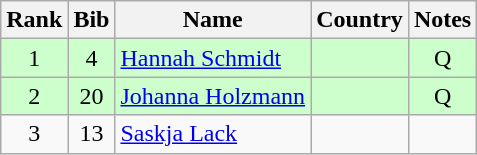<table class="wikitable" style="text-align:center;">
<tr>
<th>Rank</th>
<th>Bib</th>
<th>Name</th>
<th>Country</th>
<th>Notes</th>
</tr>
<tr bgcolor=ccffcc>
<td>1</td>
<td>4</td>
<td align=left><a href='#'>Hannah Schmidt</a></td>
<td align=left></td>
<td>Q</td>
</tr>
<tr bgcolor=ccffcc>
<td>2</td>
<td>20</td>
<td align=left><a href='#'>Johanna Holzmann</a></td>
<td align=left></td>
<td>Q</td>
</tr>
<tr>
<td>3</td>
<td>13</td>
<td align=left><a href='#'>Saskja Lack</a></td>
<td align=left></td>
<td></td>
</tr>
</table>
